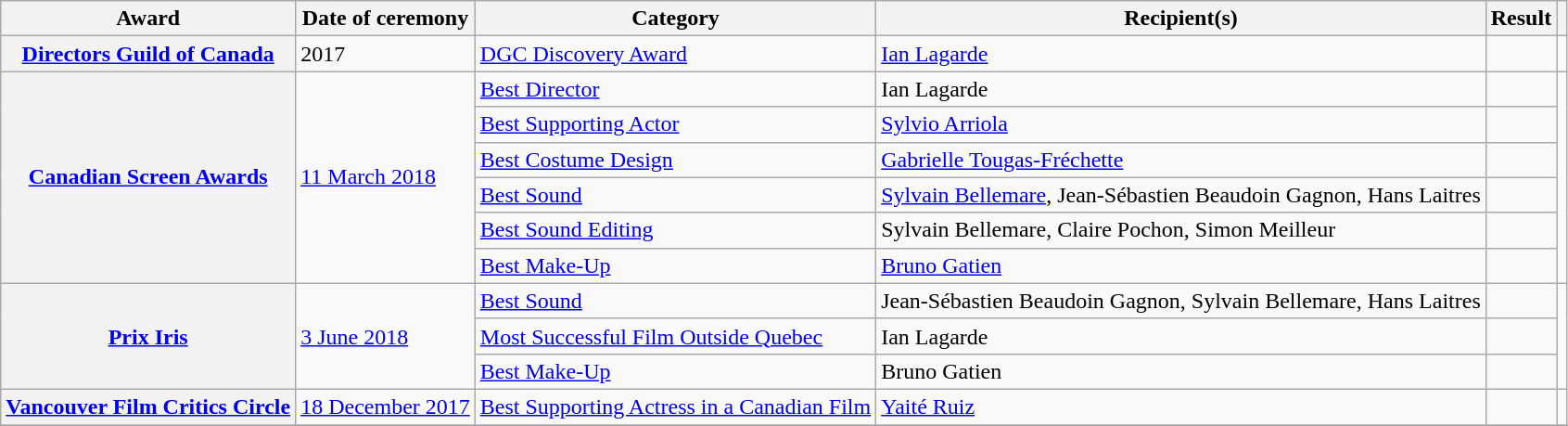<table class="wikitable plainrowheaders sortable">
<tr>
<th scope="col">Award</th>
<th scope="col">Date of ceremony</th>
<th scope="col">Category</th>
<th scope="col">Recipient(s)</th>
<th scope="col">Result</th>
<th scope="col" class="unsortable"></th>
</tr>
<tr>
<th scope="row"><a href='#'>Directors Guild of Canada</a></th>
<td>2017</td>
<td><a href='#'>DGC Discovery Award</a></td>
<td><a href='#'>Ian Lagarde</a></td>
<td></td>
<td></td>
</tr>
<tr>
<th scope="row" rowspan=6><a href='#'>Canadian Screen Awards</a></th>
<td rowspan="6"><a href='#'>11 March 2018</a></td>
<td><a href='#'>Best Director</a></td>
<td>Ian Lagarde</td>
<td></td>
<td rowspan="6"></td>
</tr>
<tr>
<td><a href='#'>Best Supporting Actor</a></td>
<td><a href='#'>Sylvio Arriola</a></td>
<td></td>
</tr>
<tr>
<td><a href='#'>Best Costume Design</a></td>
<td><a href='#'>Gabrielle Tougas-Fréchette</a></td>
<td></td>
</tr>
<tr>
<td><a href='#'>Best Sound</a></td>
<td><a href='#'>Sylvain Bellemare</a>, Jean-Sébastien Beaudoin Gagnon, Hans Laitres</td>
<td></td>
</tr>
<tr>
<td><a href='#'>Best Sound Editing</a></td>
<td>Sylvain Bellemare, Claire Pochon, Simon Meilleur</td>
<td></td>
</tr>
<tr>
<td><a href='#'>Best Make-Up</a></td>
<td><a href='#'>Bruno Gatien</a></td>
<td></td>
</tr>
<tr>
<th scope="row" rowspan=3><a href='#'>Prix Iris</a></th>
<td rowspan="3"><a href='#'>3 June 2018</a></td>
<td><a href='#'>Best Sound</a></td>
<td>Jean-Sébastien Beaudoin Gagnon, Sylvain Bellemare, Hans Laitres</td>
<td></td>
<td rowspan="3"></td>
</tr>
<tr>
<td><a href='#'>Most Successful Film Outside Quebec</a></td>
<td>Ian Lagarde</td>
<td></td>
</tr>
<tr>
<td><a href='#'>Best Make-Up</a></td>
<td>Bruno Gatien</td>
<td></td>
</tr>
<tr>
<th scope="row"><a href='#'>Vancouver Film Critics Circle</a></th>
<td><a href='#'>18 December 2017</a></td>
<td><a href='#'>Best Supporting Actress in a Canadian Film</a></td>
<td><a href='#'>Yaité Ruiz</a></td>
<td></td>
<td></td>
</tr>
<tr>
</tr>
</table>
